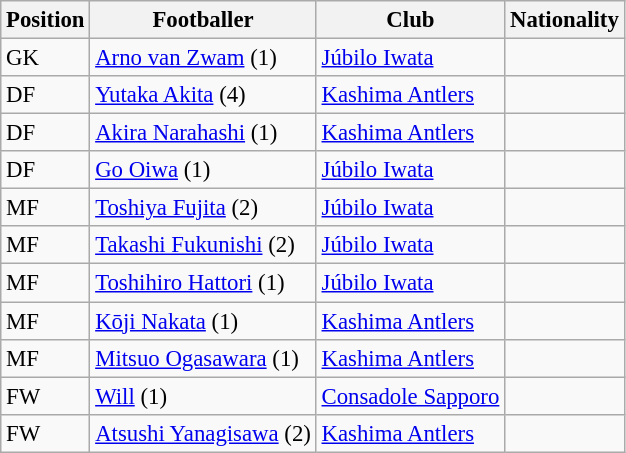<table class="wikitable" style="font-size: 95%;">
<tr>
<th>Position</th>
<th>Footballer</th>
<th>Club</th>
<th>Nationality</th>
</tr>
<tr>
<td>GK</td>
<td><a href='#'>Arno van Zwam</a> (1)</td>
<td><a href='#'>Júbilo Iwata</a></td>
<td></td>
</tr>
<tr>
<td>DF</td>
<td><a href='#'>Yutaka Akita</a> (4)</td>
<td><a href='#'>Kashima Antlers</a></td>
<td></td>
</tr>
<tr>
<td>DF</td>
<td><a href='#'>Akira Narahashi</a> (1)</td>
<td><a href='#'>Kashima Antlers</a></td>
<td></td>
</tr>
<tr>
<td>DF</td>
<td><a href='#'>Go Oiwa</a> (1)</td>
<td><a href='#'>Júbilo Iwata</a></td>
<td></td>
</tr>
<tr>
<td>MF</td>
<td><a href='#'>Toshiya Fujita</a> (2)</td>
<td><a href='#'>Júbilo Iwata</a></td>
<td></td>
</tr>
<tr>
<td>MF</td>
<td><a href='#'>Takashi Fukunishi</a> (2)</td>
<td><a href='#'>Júbilo Iwata</a></td>
<td></td>
</tr>
<tr>
<td>MF</td>
<td><a href='#'>Toshihiro Hattori</a> (1)</td>
<td><a href='#'>Júbilo Iwata</a></td>
<td></td>
</tr>
<tr>
<td>MF</td>
<td><a href='#'>Kōji Nakata</a> (1)</td>
<td><a href='#'>Kashima Antlers</a></td>
<td></td>
</tr>
<tr>
<td>MF</td>
<td><a href='#'>Mitsuo Ogasawara</a> (1)</td>
<td><a href='#'>Kashima Antlers</a></td>
<td></td>
</tr>
<tr>
<td>FW</td>
<td><a href='#'>Will</a> (1)</td>
<td><a href='#'>Consadole Sapporo</a></td>
<td></td>
</tr>
<tr>
<td>FW</td>
<td><a href='#'>Atsushi Yanagisawa</a> (2)</td>
<td><a href='#'>Kashima Antlers</a></td>
<td></td>
</tr>
</table>
